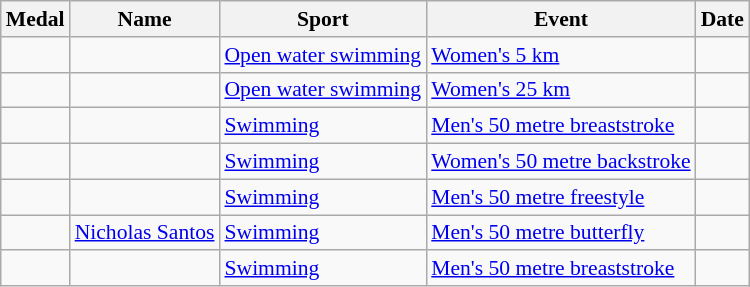<table class="wikitable sortable" style="font-size:90%">
<tr>
<th>Medal</th>
<th>Name</th>
<th>Sport</th>
<th>Event</th>
<th>Date</th>
</tr>
<tr>
<td></td>
<td></td>
<td><a href='#'>Open water swimming</a></td>
<td><a href='#'>Women's 5 km</a></td>
<td></td>
</tr>
<tr>
<td></td>
<td></td>
<td><a href='#'>Open water swimming</a></td>
<td><a href='#'>Women's 25 km</a></td>
<td></td>
</tr>
<tr>
<td></td>
<td></td>
<td><a href='#'>Swimming</a></td>
<td><a href='#'>Men's 50 metre breaststroke</a></td>
<td></td>
</tr>
<tr>
<td></td>
<td></td>
<td><a href='#'>Swimming</a></td>
<td><a href='#'>Women's 50 metre backstroke</a></td>
<td></td>
</tr>
<tr>
<td></td>
<td></td>
<td><a href='#'>Swimming</a></td>
<td><a href='#'>Men's 50 metre freestyle</a></td>
<td></td>
</tr>
<tr>
<td></td>
<td><a href='#'>Nicholas Santos</a></td>
<td><a href='#'>Swimming</a></td>
<td><a href='#'>Men's 50 metre butterfly</a></td>
<td></td>
</tr>
<tr>
<td></td>
<td></td>
<td><a href='#'>Swimming</a></td>
<td><a href='#'>Men's 50 metre breaststroke</a></td>
<td></td>
</tr>
</table>
